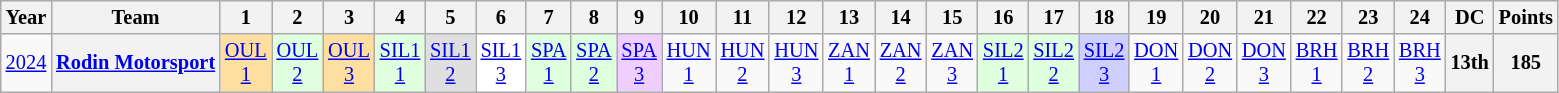<table class="wikitable" style="text-align:center; font-size:85%;">
<tr>
<th>Year</th>
<th>Team</th>
<th>1</th>
<th>2</th>
<th>3</th>
<th>4</th>
<th>5</th>
<th>6</th>
<th>7</th>
<th>8</th>
<th>9</th>
<th>10</th>
<th>11</th>
<th>12</th>
<th>13</th>
<th>14</th>
<th>15</th>
<th>16</th>
<th>17</th>
<th>18</th>
<th>19</th>
<th>20</th>
<th>21</th>
<th>22</th>
<th>23</th>
<th>24</th>
<th>DC</th>
<th>Points</th>
</tr>
<tr>
<td><a href='#'>2024</a></td>
<th nowrap><a href='#'>Rodin Motorsport</a></th>
<td style="background:#FFDF9F;"><a href='#'>OUL<br>1</a><br></td>
<td style="background:#DFFFDF;"><a href='#'>OUL<br>2</a><br></td>
<td style="background:#FFDF9F;"><a href='#'>OUL<br>3</a><br></td>
<td style="background:#DFFFDF;"><a href='#'>SIL1<br>1</a><br></td>
<td style="background:#DFDFDF;"><a href='#'>SIL1<br>2</a><br></td>
<td style="background:#FFFFFF;"><a href='#'>SIL1<br>3</a><br></td>
<td style="background:#DFFFDF;"><a href='#'>SPA<br>1</a><br></td>
<td style="background:#DFFFDF;"><a href='#'>SPA<br>2</a><br></td>
<td style="background:#EFCFFF;"><a href='#'>SPA<br>3</a><br></td>
<td><a href='#'>HUN<br>1</a></td>
<td><a href='#'>HUN<br>2</a></td>
<td><a href='#'>HUN<br>3</a></td>
<td><a href='#'>ZAN<br>1</a></td>
<td><a href='#'>ZAN<br>2</a></td>
<td><a href='#'>ZAN<br>3</a></td>
<td style="background:#DFFFDF;"><a href='#'>SIL2<br>1</a><br></td>
<td style="background:#DFFFDF;"><a href='#'>SIL2<br>2</a><br></td>
<td style="background:#CFCFFF;"><a href='#'>SIL2<br>3</a><br></td>
<td><a href='#'>DON<br>1</a></td>
<td><a href='#'>DON<br>2</a></td>
<td><a href='#'>DON<br>3</a></td>
<td><a href='#'>BRH<br>1</a></td>
<td><a href='#'>BRH<br>2</a></td>
<td><a href='#'>BRH<br>3</a></td>
<th>13th</th>
<th>185</th>
</tr>
</table>
